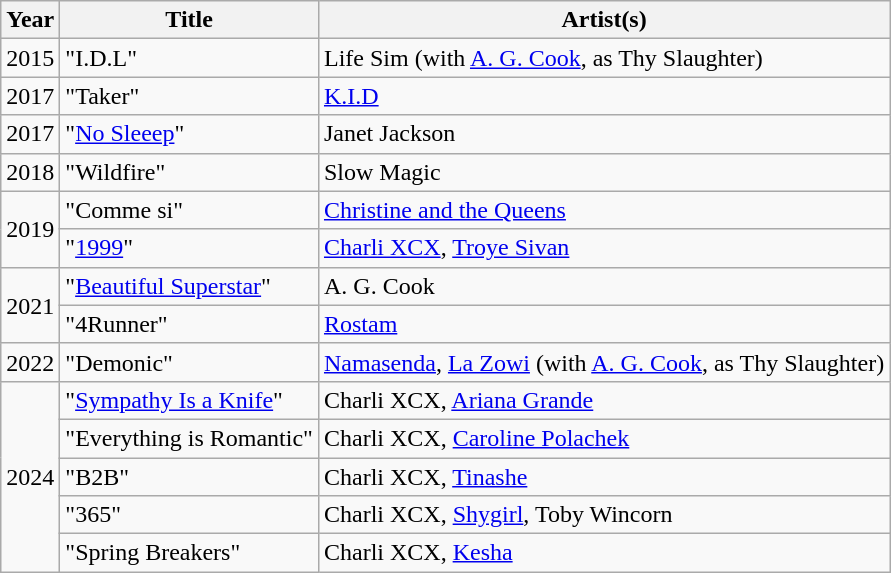<table class="wikitable">
<tr>
<th>Year</th>
<th>Title</th>
<th>Artist(s)</th>
</tr>
<tr>
<td>2015</td>
<td>"I.D.L"</td>
<td>Life Sim (with <a href='#'>A. G. Cook</a>, as Thy Slaughter)</td>
</tr>
<tr>
<td>2017</td>
<td>"Taker"</td>
<td><a href='#'>K.I.D</a></td>
</tr>
<tr>
<td>2017</td>
<td>"<a href='#'>No Sleeep</a>"</td>
<td>Janet Jackson</td>
</tr>
<tr>
<td>2018</td>
<td>"Wildfire"</td>
<td>Slow Magic</td>
</tr>
<tr>
<td rowspan="2">2019</td>
<td>"Comme si"</td>
<td><a href='#'>Christine and the Queens</a></td>
</tr>
<tr>
<td>"<a href='#'>1999</a>"</td>
<td><a href='#'>Charli XCX</a>, <a href='#'>Troye Sivan</a></td>
</tr>
<tr>
<td rowspan="2">2021</td>
<td>"<a href='#'>Beautiful Superstar</a>"</td>
<td>A. G. Cook</td>
</tr>
<tr>
<td>"4Runner"</td>
<td><a href='#'>Rostam</a></td>
</tr>
<tr>
<td>2022</td>
<td>"Demonic"</td>
<td><a href='#'>Namasenda</a>, <a href='#'>La Zowi</a> (with <a href='#'>A. G. Cook</a>, as Thy Slaughter)</td>
</tr>
<tr>
<td rowspan="5">2024</td>
<td>"<a href='#'>Sympathy Is a Knife</a>"</td>
<td>Charli XCX, <a href='#'>Ariana Grande</a></td>
</tr>
<tr>
<td>"Everything is Romantic"</td>
<td>Charli XCX, <a href='#'>Caroline Polachek</a></td>
</tr>
<tr>
<td>"B2B"</td>
<td>Charli XCX, <a href='#'>Tinashe</a></td>
</tr>
<tr>
<td>"365"</td>
<td>Charli XCX, <a href='#'>Shygirl</a>, Toby Wincorn</td>
</tr>
<tr>
<td>"Spring Breakers"</td>
<td>Charli XCX, <a href='#'>Kesha</a></td>
</tr>
</table>
